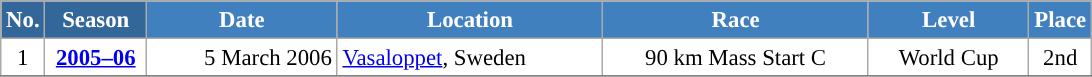<table class="wikitable sortable" style="font-size:95%; text-align:center; border:grey solid 1px; border-collapse:collapse; background:#ffffff;">
<tr style="background:#efefef;">
<th style="background-color:#369; color:white;">No.</th>
<th style="background-color:#369; color:white;">Season</th>
<th style="background-color:#4180be; color:white; width:120px;">Date</th>
<th style="background-color:#4180be; color:white; width:170px;">Location</th>
<th style="background-color:#4180be; color:white; width:170px;">Race</th>
<th style="background-color:#4180be; color:white; width:100px;">Level</th>
<th style="background-color:#4180be; color:white;">Place</th>
</tr>
<tr>
<td align=center>1</td>
<td rowspan="1" align="center"><strong> <a href='#'>2005–06</a> </strong></td>
<td align=right>5 March 2006</td>
<td align=left> <a href='#'>Vasaloppet</a>, Sweden</td>
<td>90 km Mass Start C</td>
<td>World Cup</td>
<td>2nd</td>
</tr>
<tr>
</tr>
</table>
